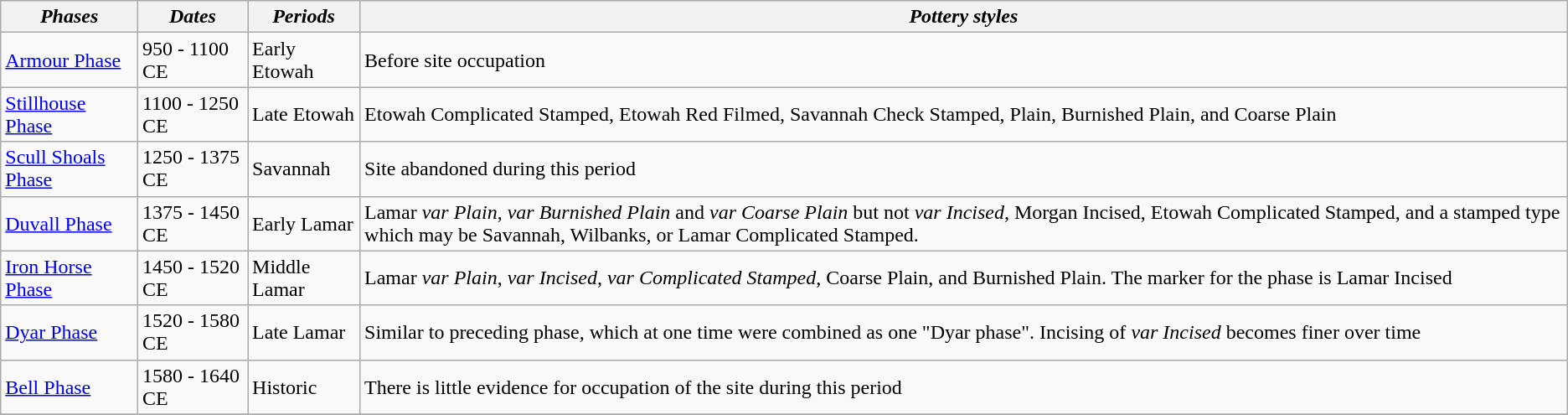<table class="wikitable">
<tr>
<th><em>Phases</em></th>
<th><em>Dates</em></th>
<th><em>Periods</em></th>
<th><em>Pottery styles</em></th>
</tr>
<tr>
<td rowspan="1"><a href='#'>Armour Phase</a></td>
<td>950 - 1100 CE</td>
<td>Early Etowah</td>
<td>Before site occupation</td>
</tr>
<tr>
<td rowspan="1"><a href='#'>Stillhouse Phase</a></td>
<td>1100 - 1250 CE</td>
<td>Late Etowah</td>
<td>Etowah Complicated Stamped, Etowah Red Filmed, Savannah Check Stamped, Plain, Burnished Plain, and Coarse Plain</td>
</tr>
<tr>
<td rowspan=1><a href='#'>Scull Shoals Phase</a></td>
<td>1250 - 1375 CE</td>
<td>Savannah</td>
<td>Site abandoned during this period</td>
</tr>
<tr>
<td rowspan=1><a href='#'>Duvall Phase</a></td>
<td>1375 - 1450 CE</td>
<td>Early Lamar</td>
<td>Lamar <em>var Plain</em>, <em>var Burnished Plain</em> and <em>var Coarse Plain</em> but not <em>var Incised</em>, Morgan Incised, Etowah Complicated Stamped, and a stamped type which may be Savannah, Wilbanks, or Lamar Complicated Stamped.</td>
</tr>
<tr>
<td rowspan="1"><a href='#'>Iron Horse Phase</a></td>
<td>1450 - 1520 CE</td>
<td>Middle Lamar</td>
<td>Lamar <em>var Plain</em>, <em>var Incised</em>, <em>var Complicated Stamped</em>, Coarse Plain, and Burnished Plain. The marker for the phase is Lamar Incised</td>
</tr>
<tr>
<td rowspan="1"><a href='#'>Dyar Phase</a></td>
<td>1520 - 1580 CE</td>
<td>Late Lamar</td>
<td>Similar to preceding phase, which at one time were combined as one "Dyar phase". Incising of <em>var Incised</em> becomes finer over time</td>
</tr>
<tr>
<td rowspan=1><a href='#'>Bell Phase</a></td>
<td>1580 - 1640 CE</td>
<td>Historic</td>
<td>There is little evidence for occupation of the site during this period</td>
</tr>
<tr>
</tr>
</table>
